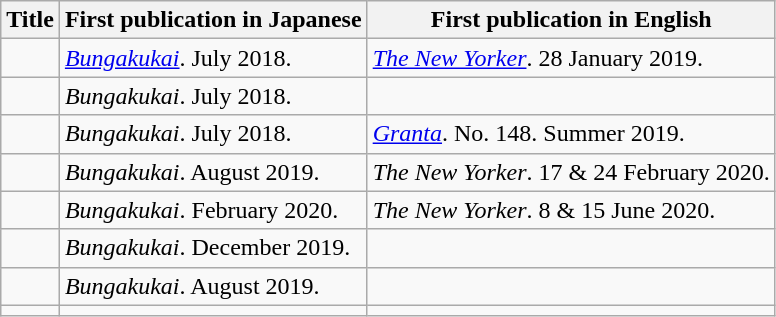<table class="wikitable plainrowheaders sortable">
<tr>
<th scope="col">Title</th>
<th scope="col">First publication in Japanese</th>
<th scope="col">First publication in English</th>
</tr>
<tr>
<td></td>
<td><em><a href='#'>Bungakukai</a></em>. July 2018.</td>
<td><em><a href='#'>The New Yorker</a></em>. 28 January 2019.</td>
</tr>
<tr>
<td></td>
<td><em>Bungakukai</em>. July 2018.</td>
<td></td>
</tr>
<tr>
<td></td>
<td><em>Bungakukai</em>. July 2018.</td>
<td><em><a href='#'>Granta</a></em>. No. 148. Summer 2019.</td>
</tr>
<tr>
<td></td>
<td><em>Bungakukai</em>. August 2019.</td>
<td><em>The New Yorker</em>. 17 & 24 February 2020.</td>
</tr>
<tr>
<td></td>
<td><em>Bungakukai</em>. February 2020.</td>
<td><em>The New Yorker</em>. 8 & 15 June 2020.</td>
</tr>
<tr>
<td></td>
<td><em>Bungakukai</em>. December 2019.</td>
<td></td>
</tr>
<tr>
<td></td>
<td><em>Bungakukai</em>. August 2019.</td>
<td></td>
</tr>
<tr>
<td></td>
<td></td>
<td></td>
</tr>
</table>
